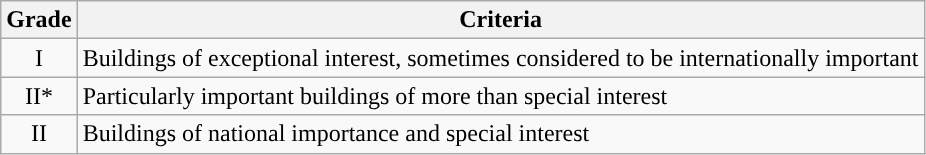<table class="wikitable">
<tr>
<th>Grade</th>
<th>Criteria</th>
</tr>
<tr>
<td align="center" >I</td>
<td>Buildings of exceptional interest, sometimes considered to be internationally important</td>
</tr>
<tr>
<td align="center" >II*</td>
<td>Particularly important buildings of more than special interest</td>
</tr>
<tr>
<td align="center" >II</td>
<td>Buildings of national importance and special interest</td>
</tr>
</table>
